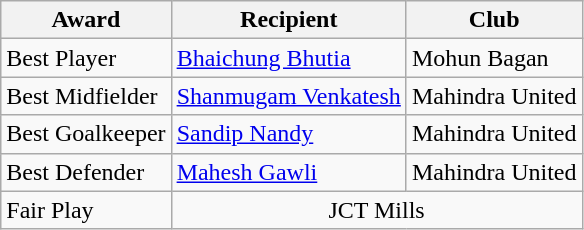<table class=wikitable>
<tr>
<th>Award</th>
<th>Recipient</th>
<th>Club</th>
</tr>
<tr>
<td>Best Player</td>
<td><a href='#'>Bhaichung Bhutia</a></td>
<td>Mohun Bagan</td>
</tr>
<tr>
<td>Best Midfielder</td>
<td><a href='#'>Shanmugam Venkatesh</a></td>
<td>Mahindra United</td>
</tr>
<tr>
<td>Best Goalkeeper</td>
<td><a href='#'>Sandip Nandy</a></td>
<td>Mahindra United</td>
</tr>
<tr>
<td>Best Defender</td>
<td><a href='#'>Mahesh Gawli</a></td>
<td>Mahindra United</td>
</tr>
<tr>
<td>Fair Play</td>
<td colspan=2 style="text-align:center;">JCT Mills</td>
</tr>
</table>
